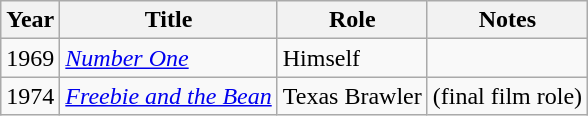<table class="wikitable sortable">
<tr>
<th>Year</th>
<th>Title</th>
<th>Role</th>
<th>Notes</th>
</tr>
<tr>
<td>1969</td>
<td><em><a href='#'>Number One</a></em></td>
<td>Himself</td>
<td></td>
</tr>
<tr>
<td>1974</td>
<td><em><a href='#'>Freebie and the Bean</a></em></td>
<td>Texas Brawler</td>
<td>(final film role)</td>
</tr>
</table>
